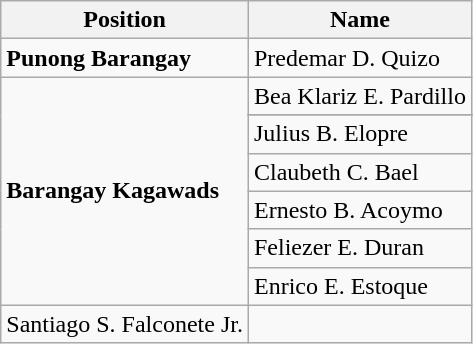<table class="wikitable">
<tr>
<th>Position</th>
<th>Name</th>
</tr>
<tr>
<td><strong>Punong Barangay</strong></td>
<td>Predemar D. Quizo</td>
</tr>
<tr>
<td rowspan="7"><strong>Barangay Kagawads</strong></td>
<td>Bea Klariz E. Pardillo</td>
</tr>
<tr>
</tr>
<tr>
<td>Julius B. Elopre</td>
</tr>
<tr>
<td>Claubeth C. Bael</td>
</tr>
<tr>
<td>Ernesto B. Acoymo</td>
</tr>
<tr>
<td>Feliezer E. Duran</td>
</tr>
<tr>
<td>Enrico E. Estoque</td>
</tr>
<tr>
<td>Santiago S. Falconete Jr.</td>
</tr>
</table>
